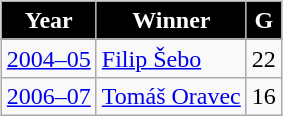<table>
<tr>
<td valign="top"><br><table class="wikitable">
<tr>
<th style="color:#FFFFFF; background:#000000;">Year</th>
<th style="color:#FFFFFF; background:#000000;">Winner</th>
<th style="color:#FFFFFF; background:#000000;">G</th>
</tr>
<tr>
</tr>
<tr align=left>
<td><a href='#'>2004–05</a></td>
<td> <a href='#'>Filip Šebo</a></td>
<td>22</td>
</tr>
<tr align=left>
<td><a href='#'>2006–07</a></td>
<td> <a href='#'>Tomáš Oravec</a></td>
<td>16</td>
</tr>
</table>
</td>
</tr>
</table>
